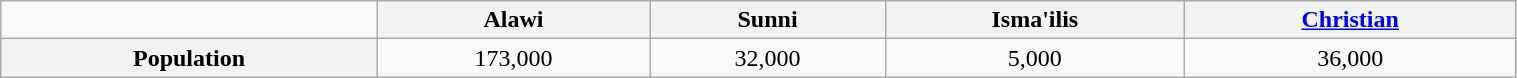<table class="wikitable" style="text-align:center; width:80%;">
<tr>
<td></td>
<th scope="col">Alawi</th>
<th scope="col">Sunni</th>
<th scope="col">Isma'ilis</th>
<th scope="col"><a href='#'>Christian</a></th>
</tr>
<tr>
<th scope="row">Population</th>
<td>173,000</td>
<td>32,000</td>
<td>5,000</td>
<td>36,000</td>
</tr>
</table>
